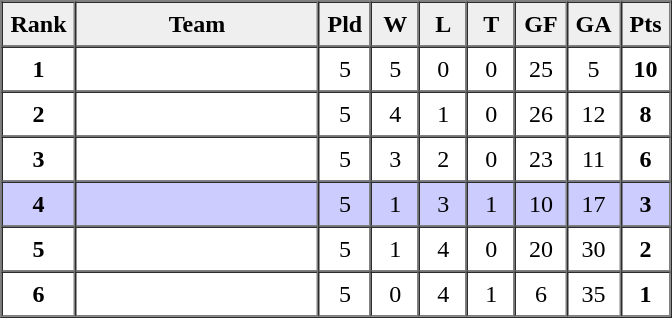<table border=1 cellpadding=5 cellspacing=0>
<tr>
<th bgcolor="#efefef" width="20">Rank</th>
<th bgcolor="#efefef" width="150">Team</th>
<th bgcolor="#efefef" width="20">Pld</th>
<th bgcolor="#efefef" width="20">W</th>
<th bgcolor="#efefef" width="20">L</th>
<th bgcolor="#efefef" width="20">T</th>
<th bgcolor="#efefef" width="20">GF</th>
<th bgcolor="#efefef" width="20">GA</th>
<th bgcolor="#efefef" width="20">Pts</th>
</tr>
<tr align=center>
<td><strong>1</strong></td>
<td align=left></td>
<td>5</td>
<td>5</td>
<td>0</td>
<td>0</td>
<td>25</td>
<td>5</td>
<td><strong>10</strong></td>
</tr>
<tr align=center>
<td><strong>2</strong></td>
<td align=left></td>
<td>5</td>
<td>4</td>
<td>1</td>
<td>0</td>
<td>26</td>
<td>12</td>
<td><strong>8</strong></td>
</tr>
<tr align=center>
<td><strong>3</strong></td>
<td align=left></td>
<td>5</td>
<td>3</td>
<td>2</td>
<td>0</td>
<td>23</td>
<td>11</td>
<td><strong>6</strong></td>
</tr>
<tr align=center bgcolor="ccccff">
<td><strong>4</strong></td>
<td align=left></td>
<td>5</td>
<td>1</td>
<td>3</td>
<td>1</td>
<td>10</td>
<td>17</td>
<td><strong>3</strong></td>
</tr>
<tr align=center>
<td><strong>5</strong></td>
<td align=left></td>
<td>5</td>
<td>1</td>
<td>4</td>
<td>0</td>
<td>20</td>
<td>30</td>
<td><strong>2</strong></td>
</tr>
<tr align=center>
<td><strong>6</strong></td>
<td align=left></td>
<td>5</td>
<td>0</td>
<td>4</td>
<td>1</td>
<td>6</td>
<td>35</td>
<td><strong>1</strong></td>
</tr>
</table>
